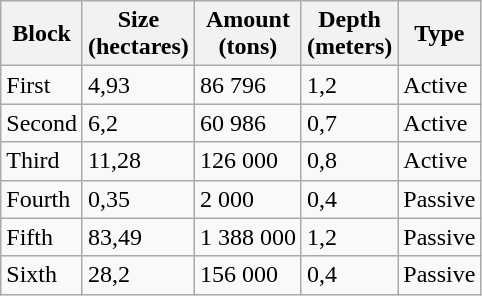<table class="wikitable sortable">
<tr>
<th>Block</th>
<th>Size<br>(hectares)</th>
<th>Amount<br>(tons)</th>
<th>Depth<br>(meters)</th>
<th>Type</th>
</tr>
<tr>
<td>First</td>
<td>4,93</td>
<td>86 796</td>
<td>1,2</td>
<td>Active</td>
</tr>
<tr>
<td>Second</td>
<td>6,2</td>
<td>60 986</td>
<td>0,7</td>
<td>Active</td>
</tr>
<tr>
<td>Third</td>
<td>11,28</td>
<td>126 000</td>
<td>0,8</td>
<td>Active</td>
</tr>
<tr>
<td>Fourth</td>
<td>0,35</td>
<td>2 000</td>
<td>0,4</td>
<td>Passive</td>
</tr>
<tr>
<td>Fifth</td>
<td>83,49</td>
<td>1 388 000</td>
<td>1,2</td>
<td>Passive</td>
</tr>
<tr>
<td>Sixth</td>
<td>28,2</td>
<td>156 000</td>
<td>0,4</td>
<td>Passive</td>
</tr>
</table>
